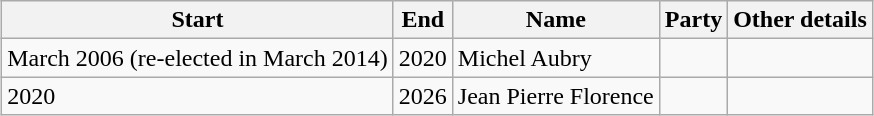<table class="wikitable" style="margin:1em auto;">
<tr>
<th>Start</th>
<th>End</th>
<th>Name</th>
<th>Party</th>
<th>Other details</th>
</tr>
<tr>
<td>March 2006 (re-elected in March 2014)</td>
<td>2020</td>
<td>Michel Aubry</td>
<td></td>
<td></td>
</tr>
<tr>
<td>2020</td>
<td>2026</td>
<td>Jean Pierre Florence</td>
<td></td>
<td></td>
</tr>
</table>
